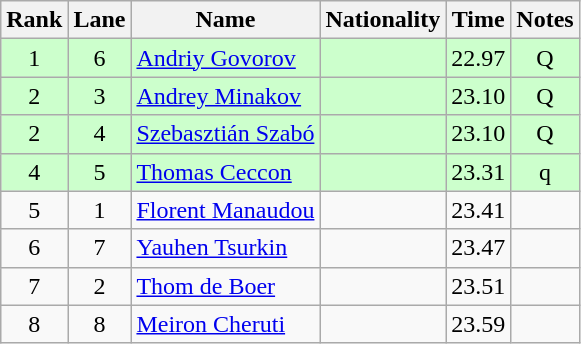<table class="wikitable sortable" style="text-align:center">
<tr>
<th>Rank</th>
<th>Lane</th>
<th>Name</th>
<th>Nationality</th>
<th>Time</th>
<th>Notes</th>
</tr>
<tr bgcolor=ccffcc>
<td>1</td>
<td>6</td>
<td align=left><a href='#'>Andriy Govorov</a></td>
<td align=left></td>
<td>22.97</td>
<td>Q</td>
</tr>
<tr bgcolor=ccffcc>
<td>2</td>
<td>3</td>
<td align=left><a href='#'>Andrey Minakov</a></td>
<td align=left></td>
<td>23.10</td>
<td>Q</td>
</tr>
<tr bgcolor=ccffcc>
<td>2</td>
<td>4</td>
<td align=left><a href='#'>Szebasztián Szabó</a></td>
<td align=left></td>
<td>23.10</td>
<td>Q</td>
</tr>
<tr bgcolor=ccffcc>
<td>4</td>
<td>5</td>
<td align=left><a href='#'>Thomas Ceccon</a></td>
<td align=left></td>
<td>23.31</td>
<td>q</td>
</tr>
<tr>
<td>5</td>
<td>1</td>
<td align=left><a href='#'>Florent Manaudou</a></td>
<td align=left></td>
<td>23.41</td>
<td></td>
</tr>
<tr>
<td>6</td>
<td>7</td>
<td align=left><a href='#'>Yauhen Tsurkin</a></td>
<td align=left></td>
<td>23.47</td>
<td></td>
</tr>
<tr>
<td>7</td>
<td>2</td>
<td align=left><a href='#'>Thom de Boer</a></td>
<td align=left></td>
<td>23.51</td>
<td></td>
</tr>
<tr>
<td>8</td>
<td>8</td>
<td align=left><a href='#'>Meiron Cheruti</a></td>
<td align=left></td>
<td>23.59</td>
<td></td>
</tr>
</table>
